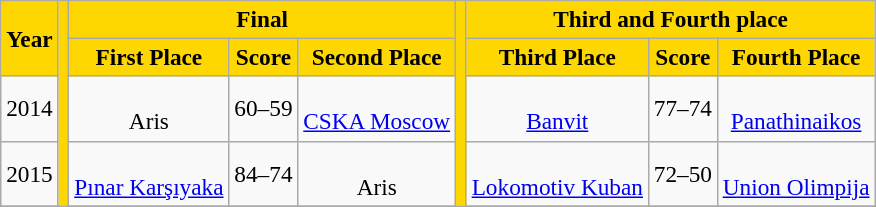<table class="wikitable" style="font-size: 97%; text-align: center;">
<tr>
<th rowspan="2" style="color:black; background:#FFD700;">Year</th>
<td style="color:black; background:#FFD700;" rowspan="61"></td>
<th colspan=3 style="color:black; background:#FFD700;">Final</th>
<td style="color:black; background:#FFD700;" rowspan="61"></td>
<th colspan=3 style="color:black; background:#FFD700;">Third and Fourth place</th>
</tr>
<tr>
<th style="color:black; background:#FFD700;">First Place</th>
<th style="color:black; background:#FFD700;">Score</th>
<th style="color:black; background:#FFD700;">Second Place</th>
<th style="color:black; background:#FFD700;">Third Place</th>
<th style="color:black; background:#FFD700;">Score</th>
<th style="color:black; background:#FFD700;">Fourth Place</th>
</tr>
<tr>
<td>2014</td>
<td><br> Aris</td>
<td>60–59 <br></td>
<td><br> <a href='#'>CSKA Moscow</a></td>
<td><br> <a href='#'>Banvit</a></td>
<td>77–74 <br></td>
<td><br> <a href='#'>Panathinaikos</a></td>
</tr>
<tr>
<td>2015</td>
<td><br> <a href='#'>Pınar Karşıyaka</a></td>
<td>84–74 <br></td>
<td><br> Aris</td>
<td><br> <a href='#'>Lokomotiv Kuban</a></td>
<td>72–50 <br></td>
<td><br> <a href='#'>Union Olimpija</a></td>
</tr>
<tr>
</tr>
</table>
